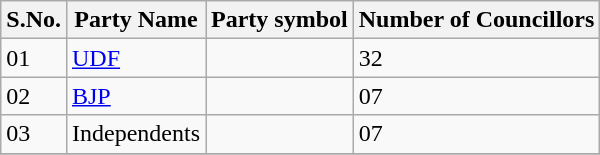<table class="sortable wikitable">
<tr>
<th>S.No.</th>
<th>Party Name</th>
<th>Party symbol</th>
<th>Number of Councillors</th>
</tr>
<tr>
<td>01</td>
<td><a href='#'>UDF</a></td>
<td></td>
<td>32</td>
</tr>
<tr>
<td>02</td>
<td><a href='#'>BJP</a></td>
<td></td>
<td>07</td>
</tr>
<tr>
<td>03</td>
<td>Independents</td>
<td></td>
<td>07</td>
</tr>
<tr>
</tr>
</table>
